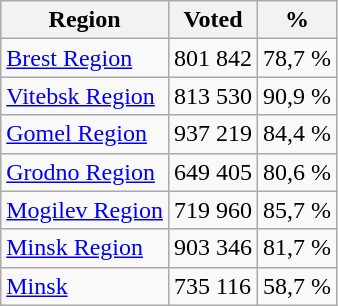<table class="wikitable">
<tr>
<th>Region</th>
<th>Voted</th>
<th>%</th>
</tr>
<tr>
<td><a href='#'>Brest Region</a></td>
<td>801 842</td>
<td>78,7 %</td>
</tr>
<tr>
<td><a href='#'>Vitebsk Region</a></td>
<td>813 530</td>
<td>90,9 %</td>
</tr>
<tr>
<td><a href='#'>Gomel Region</a></td>
<td>937 219</td>
<td>84,4 %</td>
</tr>
<tr>
<td><a href='#'>Grodno Region</a></td>
<td>649 405</td>
<td>80,6 %</td>
</tr>
<tr>
<td><a href='#'>Mogilev Region</a></td>
<td>719 960</td>
<td>85,7 %</td>
</tr>
<tr>
<td><a href='#'>Minsk Region</a></td>
<td>903 346</td>
<td>81,7 %</td>
</tr>
<tr>
<td><a href='#'>Minsk</a></td>
<td>735 116</td>
<td>58,7 %</td>
</tr>
</table>
